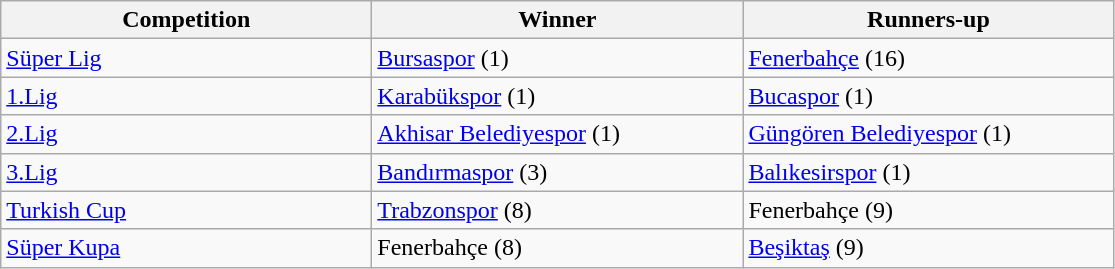<table class="wikitable">
<tr>
<th style="width:15em">Competition</th>
<th style="width:15em">Winner</th>
<th style="width:15em">Runners-up</th>
</tr>
<tr>
<td><a href='#'>Süper Lig</a></td>
<td><a href='#'>Bursaspor</a> (1)</td>
<td><a href='#'>Fenerbahçe</a> (16)</td>
</tr>
<tr>
<td><a href='#'>1.Lig</a></td>
<td><a href='#'>Karabükspor</a> (1)</td>
<td><a href='#'>Bucaspor</a> (1)</td>
</tr>
<tr>
<td><a href='#'>2.Lig</a></td>
<td><a href='#'>Akhisar Belediyespor</a> (1)</td>
<td><a href='#'>Güngören Belediyespor</a> (1)</td>
</tr>
<tr>
<td><a href='#'>3.Lig</a></td>
<td><a href='#'>Bandırmaspor</a> (3)</td>
<td><a href='#'>Balıkesirspor</a> (1)</td>
</tr>
<tr>
<td><a href='#'>Turkish Cup</a></td>
<td><a href='#'>Trabzonspor</a> (8)</td>
<td>Fenerbahçe (9)</td>
</tr>
<tr>
<td><a href='#'>Süper Kupa</a></td>
<td>Fenerbahçe (8)</td>
<td><a href='#'>Beşiktaş</a> (9)</td>
</tr>
</table>
